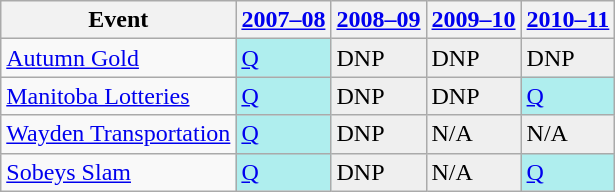<table class="wikitable" border="1">
<tr>
<th>Event</th>
<th><a href='#'>2007–08</a></th>
<th><a href='#'>2008–09</a></th>
<th><a href='#'>2009–10</a></th>
<th><a href='#'>2010–11</a></th>
</tr>
<tr>
<td><a href='#'>Autumn Gold</a></td>
<td style="background:#afeeee;"><a href='#'>Q</a></td>
<td style="background:#EFEFEF;">DNP</td>
<td style="background:#EFEFEF;">DNP</td>
<td style="background:#EFEFEF;">DNP</td>
</tr>
<tr>
<td><a href='#'>Manitoba Lotteries</a></td>
<td style="background:#afeeee;"><a href='#'>Q</a></td>
<td style="background:#EFEFEF;">DNP</td>
<td style="background:#EFEFEF;">DNP</td>
<td style="background:#afeeee;"><a href='#'>Q</a></td>
</tr>
<tr>
<td><a href='#'>Wayden Transportation</a></td>
<td style="background:#afeeee;"><a href='#'>Q</a></td>
<td style="background:#EFEFEF;">DNP</td>
<td style="background:#EFEFEF;">N/A</td>
<td style="background:#EFEFEF;">N/A</td>
</tr>
<tr>
<td><a href='#'>Sobeys Slam</a></td>
<td style="background:#afeeee;"><a href='#'>Q</a></td>
<td style="background:#EFEFEF;">DNP</td>
<td style="background:#EFEFEF;">N/A</td>
<td style="background:#afeeee;"><a href='#'>Q</a></td>
</tr>
</table>
